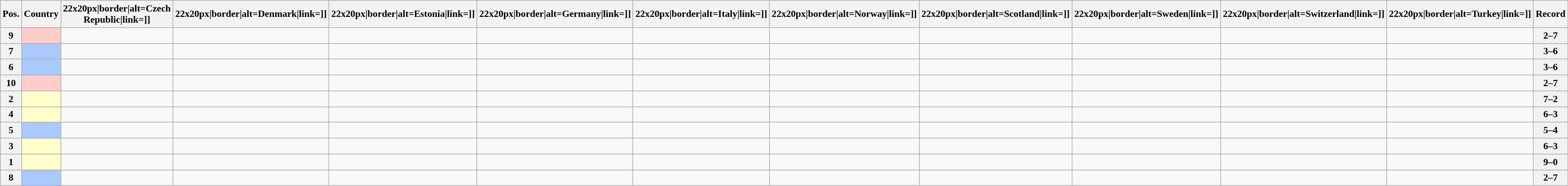<table class="wikitable sortable nowrap" style="text-align:center; font-size:0.9em;">
<tr>
<th>Pos.</th>
<th>Country</th>
<th [[Image:>22x20px|border|alt=Czech Republic|link=]]</th>
<th [[Image:>22x20px|border|alt=Denmark|link=]]</th>
<th [[Image:>22x20px|border|alt=Estonia|link=]]</th>
<th [[Image:>22x20px|border|alt=Germany|link=]]</th>
<th [[Image:>22x20px|border|alt=Italy|link=]]</th>
<th [[Image:>22x20px|border|alt=Norway|link=]]</th>
<th [[Image:>22x20px|border|alt=Scotland|link=]]</th>
<th [[Image:>22x20px|border|alt=Sweden|link=]]</th>
<th [[Image:>22x20px|border|alt=Switzerland|link=]]</th>
<th [[Image:>22x20px|border|alt=Turkey|link=]]</th>
<th>Record</th>
</tr>
<tr>
<th>9</th>
<td style="text-align:left; background:#ffcccc;"></td>
<td></td>
<td></td>
<td></td>
<td></td>
<td></td>
<td></td>
<td></td>
<td></td>
<td></td>
<td></td>
<th>2–7</th>
</tr>
<tr>
<th>7</th>
<td style="text-align:left; background:#aac9fc;"></td>
<td></td>
<td></td>
<td></td>
<td></td>
<td></td>
<td></td>
<td></td>
<td></td>
<td></td>
<td></td>
<th>3–6</th>
</tr>
<tr>
<th>6</th>
<td style="text-align:left; background:#aac9fc;"></td>
<td></td>
<td></td>
<td></td>
<td></td>
<td></td>
<td></td>
<td></td>
<td></td>
<td></td>
<td></td>
<th>3–6</th>
</tr>
<tr>
<th>10</th>
<td style="text-align:left; background:#ffcccc;"></td>
<td></td>
<td></td>
<td></td>
<td></td>
<td></td>
<td></td>
<td></td>
<td></td>
<td></td>
<td></td>
<th>2–7</th>
</tr>
<tr>
<th>2</th>
<td style="text-align:left; background:#ffffcc;"></td>
<td></td>
<td></td>
<td></td>
<td></td>
<td></td>
<td></td>
<td></td>
<td></td>
<td></td>
<td></td>
<th>7–2</th>
</tr>
<tr>
<th>4</th>
<td style="text-align:left; background:#ffffcc;"></td>
<td></td>
<td></td>
<td></td>
<td></td>
<td></td>
<td></td>
<td></td>
<td></td>
<td></td>
<td></td>
<th>6–3</th>
</tr>
<tr>
<th>5</th>
<td style="text-align:left; background:#aac9fc;"></td>
<td></td>
<td></td>
<td></td>
<td></td>
<td></td>
<td></td>
<td></td>
<td></td>
<td></td>
<td></td>
<th>5–4</th>
</tr>
<tr>
<th>3</th>
<td style="text-align:left; background:#ffffcc;"></td>
<td></td>
<td></td>
<td></td>
<td></td>
<td></td>
<td></td>
<td></td>
<td></td>
<td></td>
<td></td>
<th>6–3</th>
</tr>
<tr>
<th>1</th>
<td style="text-align:left; background:#ffffcc;"></td>
<td></td>
<td></td>
<td></td>
<td></td>
<td></td>
<td></td>
<td></td>
<td></td>
<td></td>
<td></td>
<th>9–0</th>
</tr>
<tr>
<th>8</th>
<td style="text-align:left; background:#aac9fc;"></td>
<td></td>
<td></td>
<td></td>
<td></td>
<td></td>
<td></td>
<td></td>
<td></td>
<td></td>
<td></td>
<th>2–7</th>
</tr>
</table>
